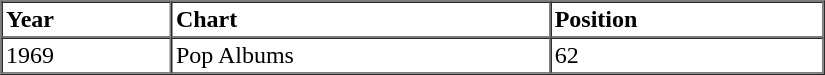<table border=1 cellspacing=0 cellpadding=2 width="550px">
<tr>
<th align="left">Year</th>
<th align="left">Chart</th>
<th align="left">Position</th>
</tr>
<tr>
<td align="left">1969</td>
<td align="left">Pop Albums</td>
<td align="left">62</td>
</tr>
<tr>
</tr>
</table>
